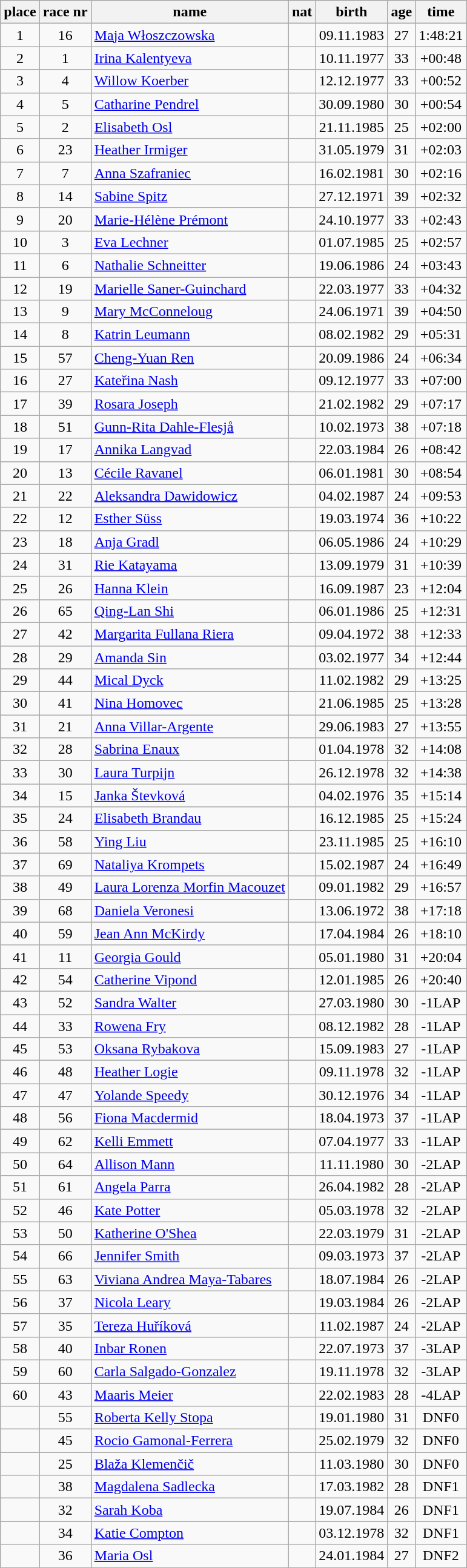<table class="wikitable" border="1" style="text-align:center">
<tr>
<th>place</th>
<th>race nr</th>
<th>name</th>
<th>nat</th>
<th>birth</th>
<th>age</th>
<th>time</th>
</tr>
<tr>
<td>1</td>
<td>16</td>
<td align=left><a href='#'>Maja Włoszczowska</a></td>
<td align=left></td>
<td>09.11.1983</td>
<td>27</td>
<td>1:48:21</td>
</tr>
<tr>
<td>2</td>
<td>1</td>
<td align=left><a href='#'>Irina Kalentyeva</a></td>
<td align=left></td>
<td>10.11.1977</td>
<td>33</td>
<td>+00:48</td>
</tr>
<tr>
<td>3</td>
<td>4</td>
<td align=left><a href='#'>Willow Koerber</a></td>
<td align=left></td>
<td>12.12.1977</td>
<td>33</td>
<td>+00:52</td>
</tr>
<tr>
<td>4</td>
<td>5</td>
<td align=left><a href='#'>Catharine Pendrel</a></td>
<td align=left></td>
<td>30.09.1980</td>
<td>30</td>
<td>+00:54</td>
</tr>
<tr>
<td>5</td>
<td>2</td>
<td align=left><a href='#'>Elisabeth Osl</a></td>
<td align=left></td>
<td>21.11.1985</td>
<td>25</td>
<td>+02:00</td>
</tr>
<tr>
<td>6</td>
<td>23</td>
<td align=left><a href='#'>Heather Irmiger</a></td>
<td align=left></td>
<td>31.05.1979</td>
<td>31</td>
<td>+02:03</td>
</tr>
<tr>
<td>7</td>
<td>7</td>
<td align=left><a href='#'>Anna Szafraniec</a></td>
<td align=left></td>
<td>16.02.1981</td>
<td>30</td>
<td>+02:16</td>
</tr>
<tr>
<td>8</td>
<td>14</td>
<td align=left><a href='#'>Sabine Spitz</a></td>
<td align=left></td>
<td>27.12.1971</td>
<td>39</td>
<td>+02:32</td>
</tr>
<tr>
<td>9</td>
<td>20</td>
<td align=left><a href='#'>Marie-Hélène Prémont</a></td>
<td align=left></td>
<td>24.10.1977</td>
<td>33</td>
<td>+02:43</td>
</tr>
<tr>
<td>10</td>
<td>3</td>
<td align=left><a href='#'>Eva Lechner</a></td>
<td align=left></td>
<td>01.07.1985</td>
<td>25</td>
<td>+02:57</td>
</tr>
<tr>
<td>11</td>
<td>6</td>
<td align=left><a href='#'>Nathalie Schneitter</a></td>
<td align=left></td>
<td>19.06.1986</td>
<td>24</td>
<td>+03:43</td>
</tr>
<tr>
<td>12</td>
<td>19</td>
<td align=left><a href='#'>Marielle Saner-Guinchard</a></td>
<td align=left></td>
<td>22.03.1977</td>
<td>33</td>
<td>+04:32</td>
</tr>
<tr>
<td>13</td>
<td>9</td>
<td align=left><a href='#'>Mary McConneloug</a></td>
<td align=left></td>
<td>24.06.1971</td>
<td>39</td>
<td>+04:50</td>
</tr>
<tr>
<td>14</td>
<td>8</td>
<td align=left><a href='#'>Katrin Leumann</a></td>
<td align=left></td>
<td>08.02.1982</td>
<td>29</td>
<td>+05:31</td>
</tr>
<tr>
<td>15</td>
<td>57</td>
<td align=left><a href='#'>Cheng-Yuan Ren</a></td>
<td align=left></td>
<td>20.09.1986</td>
<td>24</td>
<td>+06:34</td>
</tr>
<tr>
<td>16</td>
<td>27</td>
<td align=left><a href='#'>Kateřina Nash</a></td>
<td align=left></td>
<td>09.12.1977</td>
<td>33</td>
<td>+07:00</td>
</tr>
<tr>
<td>17</td>
<td>39</td>
<td align=left><a href='#'>Rosara Joseph</a></td>
<td align=left></td>
<td>21.02.1982</td>
<td>29</td>
<td>+07:17</td>
</tr>
<tr>
<td>18</td>
<td>51</td>
<td align=left><a href='#'>Gunn-Rita Dahle-Flesjå</a></td>
<td align=left></td>
<td>10.02.1973</td>
<td>38</td>
<td>+07:18</td>
</tr>
<tr>
<td>19</td>
<td>17</td>
<td align=left><a href='#'>Annika Langvad</a></td>
<td align=left></td>
<td>22.03.1984</td>
<td>26</td>
<td>+08:42</td>
</tr>
<tr>
<td>20</td>
<td>13</td>
<td align=left><a href='#'>Cécile Ravanel</a></td>
<td align=left></td>
<td>06.01.1981</td>
<td>30</td>
<td>+08:54</td>
</tr>
<tr>
<td>21</td>
<td>22</td>
<td align=left><a href='#'>Aleksandra Dawidowicz</a></td>
<td align=left></td>
<td>04.02.1987</td>
<td>24</td>
<td>+09:53</td>
</tr>
<tr>
<td>22</td>
<td>12</td>
<td align=left><a href='#'>Esther Süss</a></td>
<td align=left></td>
<td>19.03.1974</td>
<td>36</td>
<td>+10:22</td>
</tr>
<tr>
<td>23</td>
<td>18</td>
<td align=left><a href='#'>Anja Gradl</a></td>
<td align=left></td>
<td>06.05.1986</td>
<td>24</td>
<td>+10:29</td>
</tr>
<tr>
<td>24</td>
<td>31</td>
<td align=left><a href='#'>Rie Katayama</a></td>
<td align=left></td>
<td>13.09.1979</td>
<td>31</td>
<td>+10:39</td>
</tr>
<tr>
<td>25</td>
<td>26</td>
<td align=left><a href='#'>Hanna Klein</a></td>
<td align=left></td>
<td>16.09.1987</td>
<td>23</td>
<td>+12:04</td>
</tr>
<tr>
<td>26</td>
<td>65</td>
<td align=left><a href='#'>Qing-Lan Shi</a></td>
<td align=left></td>
<td>06.01.1986</td>
<td>25</td>
<td>+12:31</td>
</tr>
<tr>
<td>27</td>
<td>42</td>
<td align=left><a href='#'>Margarita Fullana Riera</a></td>
<td align=left></td>
<td>09.04.1972</td>
<td>38</td>
<td>+12:33</td>
</tr>
<tr>
<td>28</td>
<td>29</td>
<td align=left><a href='#'>Amanda Sin</a></td>
<td align=left></td>
<td>03.02.1977</td>
<td>34</td>
<td>+12:44</td>
</tr>
<tr>
<td>29</td>
<td>44</td>
<td align=left><a href='#'>Mical Dyck</a></td>
<td align=left></td>
<td>11.02.1982</td>
<td>29</td>
<td>+13:25</td>
</tr>
<tr>
<td>30</td>
<td>41</td>
<td align=left><a href='#'>Nina Homovec</a></td>
<td align=left></td>
<td>21.06.1985</td>
<td>25</td>
<td>+13:28</td>
</tr>
<tr>
<td>31</td>
<td>21</td>
<td align=left><a href='#'>Anna Villar-Argente</a></td>
<td align=left></td>
<td>29.06.1983</td>
<td>27</td>
<td>+13:55</td>
</tr>
<tr>
<td>32</td>
<td>28</td>
<td align=left><a href='#'>Sabrina Enaux</a></td>
<td align=left></td>
<td>01.04.1978</td>
<td>32</td>
<td>+14:08</td>
</tr>
<tr>
<td>33</td>
<td>30</td>
<td align=left><a href='#'>Laura Turpijn</a></td>
<td align=left></td>
<td>26.12.1978</td>
<td>32</td>
<td>+14:38</td>
</tr>
<tr>
<td>34</td>
<td>15</td>
<td align=left><a href='#'>Janka Števková</a></td>
<td align=left></td>
<td>04.02.1976</td>
<td>35</td>
<td>+15:14</td>
</tr>
<tr>
<td>35</td>
<td>24</td>
<td align=left><a href='#'>Elisabeth Brandau</a></td>
<td align=left></td>
<td>16.12.1985</td>
<td>25</td>
<td>+15:24</td>
</tr>
<tr>
<td>36</td>
<td>58</td>
<td align=left><a href='#'>Ying Liu</a></td>
<td align=left></td>
<td>23.11.1985</td>
<td>25</td>
<td>+16:10</td>
</tr>
<tr>
<td>37</td>
<td>69</td>
<td align=left><a href='#'>Nataliya Krompets</a></td>
<td align=left></td>
<td>15.02.1987</td>
<td>24</td>
<td>+16:49</td>
</tr>
<tr>
<td>38</td>
<td>49</td>
<td align=left><a href='#'>Laura Lorenza Morfin Macouzet</a></td>
<td align=left></td>
<td>09.01.1982</td>
<td>29</td>
<td>+16:57</td>
</tr>
<tr>
<td>39</td>
<td>68</td>
<td align=left><a href='#'>Daniela Veronesi</a></td>
<td align=left></td>
<td>13.06.1972</td>
<td>38</td>
<td>+17:18</td>
</tr>
<tr>
<td>40</td>
<td>59</td>
<td align=left><a href='#'>Jean Ann McKirdy</a></td>
<td align=left></td>
<td>17.04.1984</td>
<td>26</td>
<td>+18:10</td>
</tr>
<tr>
<td>41</td>
<td>11</td>
<td align=left><a href='#'>Georgia Gould</a></td>
<td align=left></td>
<td>05.01.1980</td>
<td>31</td>
<td>+20:04</td>
</tr>
<tr>
<td>42</td>
<td>54</td>
<td align=left><a href='#'>Catherine Vipond</a></td>
<td align=left></td>
<td>12.01.1985</td>
<td>26</td>
<td>+20:40</td>
</tr>
<tr>
<td>43</td>
<td>52</td>
<td align=left><a href='#'>Sandra Walter</a></td>
<td align=left></td>
<td>27.03.1980</td>
<td>30</td>
<td>-1LAP</td>
</tr>
<tr>
<td>44</td>
<td>33</td>
<td align=left><a href='#'>Rowena Fry</a></td>
<td align=left></td>
<td>08.12.1982</td>
<td>28</td>
<td>-1LAP</td>
</tr>
<tr>
<td>45</td>
<td>53</td>
<td align=left><a href='#'>Oksana Rybakova</a></td>
<td align=left></td>
<td>15.09.1983</td>
<td>27</td>
<td>-1LAP</td>
</tr>
<tr>
<td>46</td>
<td>48</td>
<td align=left><a href='#'>Heather Logie</a></td>
<td align=left></td>
<td>09.11.1978</td>
<td>32</td>
<td>-1LAP</td>
</tr>
<tr>
<td>47</td>
<td>47</td>
<td align=left><a href='#'>Yolande Speedy</a></td>
<td align=left></td>
<td>30.12.1976</td>
<td>34</td>
<td>-1LAP</td>
</tr>
<tr>
<td>48</td>
<td>56</td>
<td align=left><a href='#'>Fiona Macdermid</a></td>
<td align=left></td>
<td>18.04.1973</td>
<td>37</td>
<td>-1LAP</td>
</tr>
<tr>
<td>49</td>
<td>62</td>
<td align=left><a href='#'>Kelli Emmett</a></td>
<td align=left></td>
<td>07.04.1977</td>
<td>33</td>
<td>-1LAP</td>
</tr>
<tr>
<td>50</td>
<td>64</td>
<td align=left><a href='#'>Allison Mann</a></td>
<td align=left></td>
<td>11.11.1980</td>
<td>30</td>
<td>-2LAP</td>
</tr>
<tr>
<td>51</td>
<td>61</td>
<td align=left><a href='#'>Angela Parra</a></td>
<td align=left></td>
<td>26.04.1982</td>
<td>28</td>
<td>-2LAP</td>
</tr>
<tr>
<td>52</td>
<td>46</td>
<td align=left><a href='#'>Kate Potter</a></td>
<td align=left></td>
<td>05.03.1978</td>
<td>32</td>
<td>-2LAP</td>
</tr>
<tr>
<td>53</td>
<td>50</td>
<td align=left><a href='#'>Katherine O'Shea</a></td>
<td align=left></td>
<td>22.03.1979</td>
<td>31</td>
<td>-2LAP</td>
</tr>
<tr>
<td>54</td>
<td>66</td>
<td align=left><a href='#'>Jennifer Smith</a></td>
<td align=left></td>
<td>09.03.1973</td>
<td>37</td>
<td>-2LAP</td>
</tr>
<tr>
<td>55</td>
<td>63</td>
<td align=left><a href='#'>Viviana Andrea Maya-Tabares</a></td>
<td align=left></td>
<td>18.07.1984</td>
<td>26</td>
<td>-2LAP</td>
</tr>
<tr>
<td>56</td>
<td>37</td>
<td align=left><a href='#'>Nicola Leary</a></td>
<td align=left></td>
<td>19.03.1984</td>
<td>26</td>
<td>-2LAP</td>
</tr>
<tr>
<td>57</td>
<td>35</td>
<td align=left><a href='#'>Tereza Huříková</a></td>
<td align=left></td>
<td>11.02.1987</td>
<td>24</td>
<td>-2LAP</td>
</tr>
<tr>
<td>58</td>
<td>40</td>
<td align=left><a href='#'>Inbar Ronen</a></td>
<td align=left></td>
<td>22.07.1973</td>
<td>37</td>
<td>-3LAP</td>
</tr>
<tr>
<td>59</td>
<td>60</td>
<td align=left><a href='#'>Carla Salgado-Gonzalez</a></td>
<td align=left></td>
<td>19.11.1978</td>
<td>32</td>
<td>-3LAP</td>
</tr>
<tr>
<td>60</td>
<td>43</td>
<td align=left><a href='#'>Maaris Meier</a></td>
<td align=left></td>
<td>22.02.1983</td>
<td>28</td>
<td>-4LAP</td>
</tr>
<tr>
<td></td>
<td>55</td>
<td align=left><a href='#'>Roberta Kelly Stopa</a></td>
<td align=left></td>
<td>19.01.1980</td>
<td>31</td>
<td>DNF0</td>
</tr>
<tr>
<td></td>
<td>45</td>
<td align=left><a href='#'>Rocio Gamonal-Ferrera</a></td>
<td align=left></td>
<td>25.02.1979</td>
<td>32</td>
<td>DNF0</td>
</tr>
<tr>
<td></td>
<td>25</td>
<td align=left><a href='#'>Blaža Klemenčič</a></td>
<td align=left></td>
<td>11.03.1980</td>
<td>30</td>
<td>DNF0</td>
</tr>
<tr>
<td></td>
<td>38</td>
<td align=left><a href='#'>Magdalena Sadlecka</a></td>
<td align=left></td>
<td>17.03.1982</td>
<td>28</td>
<td>DNF1</td>
</tr>
<tr>
<td></td>
<td>32</td>
<td align=left><a href='#'>Sarah Koba</a></td>
<td align=left></td>
<td>19.07.1984</td>
<td>26</td>
<td>DNF1</td>
</tr>
<tr>
<td></td>
<td>34</td>
<td align=left><a href='#'>Katie Compton</a></td>
<td align=left></td>
<td>03.12.1978</td>
<td>32</td>
<td>DNF1</td>
</tr>
<tr>
<td></td>
<td>36</td>
<td align=left><a href='#'>Maria Osl</a></td>
<td align=left></td>
<td>24.01.1984</td>
<td>27</td>
<td>DNF2</td>
</tr>
</table>
